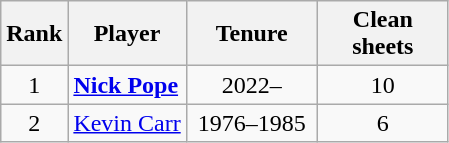<table class="wikitable sortable" style="text-align:center">
<tr>
<th>Rank</th>
<th>Player</th>
<th style="width: 5em;">Tenure</th>
<th style="width: 5em;">Clean sheets</th>
</tr>
<tr>
<td>1</td>
<td style="text-align:left"><strong><a href='#'>Nick Pope</a></strong></td>
<td>2022–</td>
<td>10</td>
</tr>
<tr>
<td>2</td>
<td style="text-align:left"><a href='#'>Kevin Carr</a></td>
<td>1976–1985</td>
<td>6</td>
</tr>
</table>
